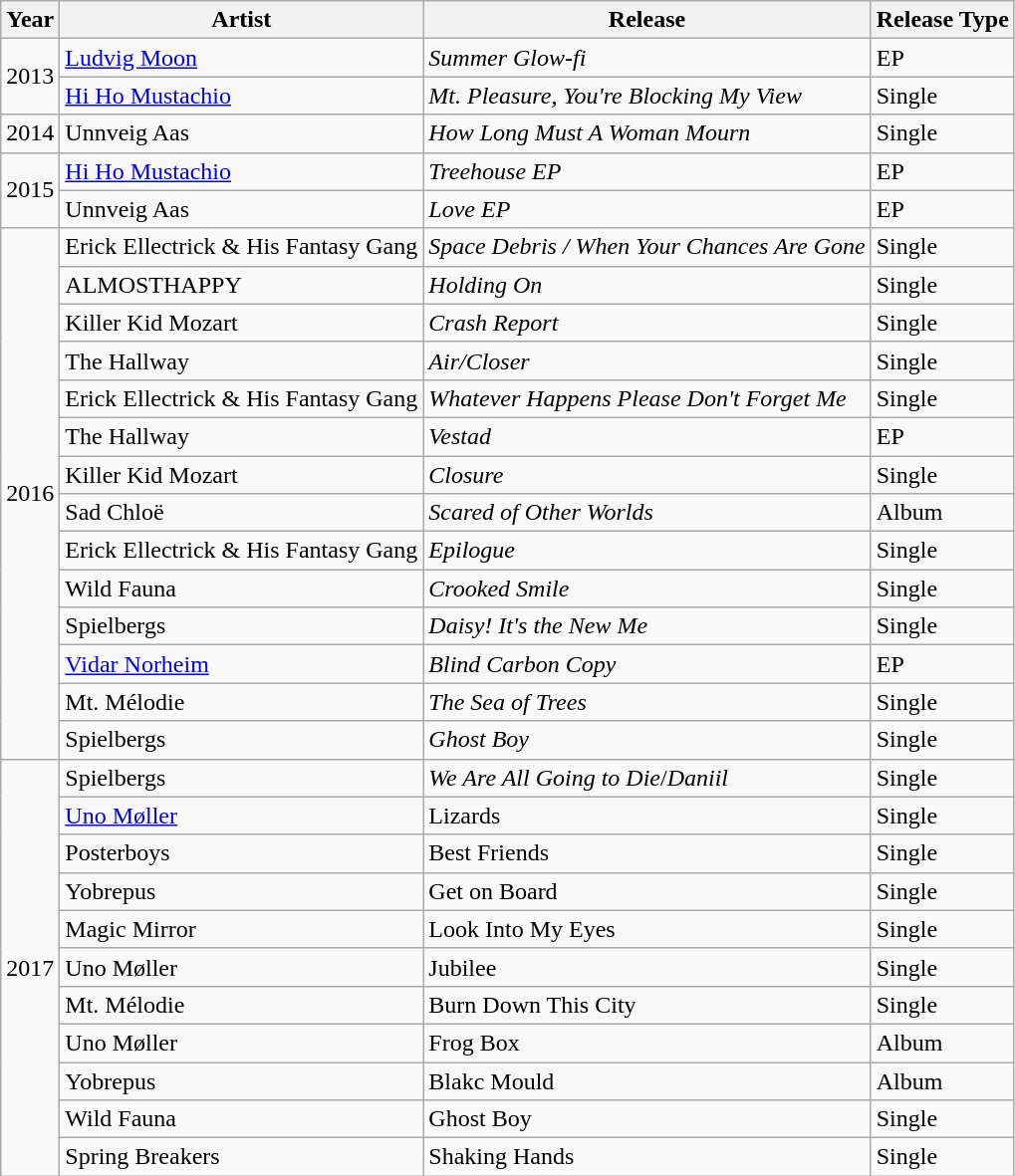<table class="wikitable">
<tr>
<th>Year</th>
<th>Artist</th>
<th>Release</th>
<th>Release Type</th>
</tr>
<tr>
<td rowspan="2">2013</td>
<td><a href='#'>Ludvig Moon</a></td>
<td><em>Summer Glow-fi</em></td>
<td>EP</td>
</tr>
<tr>
<td><a href='#'>Hi Ho Mustachio</a></td>
<td><em>Mt. Pleasure, You're Blocking My View</em></td>
<td>Single</td>
</tr>
<tr>
<td>2014</td>
<td>Unnveig Aas</td>
<td><em>How Long Must A Woman Mourn</em></td>
<td>Single</td>
</tr>
<tr>
<td rowspan="2">2015</td>
<td><a href='#'>Hi Ho Mustachio</a></td>
<td><em>Treehouse EP</em></td>
<td>EP</td>
</tr>
<tr>
<td>Unnveig Aas</td>
<td><em>Love EP</em></td>
<td>EP</td>
</tr>
<tr>
<td rowspan="14">2016</td>
<td>Erick Ellectrick & His Fantasy Gang</td>
<td><em>Space Debris / When Your Chances Are Gone</em></td>
<td>Single</td>
</tr>
<tr>
<td>ALMOSTHAPPY</td>
<td><em>Holding On</em></td>
<td>Single</td>
</tr>
<tr>
<td>Killer Kid Mozart</td>
<td><em>Crash Report</em></td>
<td>Single</td>
</tr>
<tr>
<td>The Hallway</td>
<td><em>Air/Closer</em></td>
<td>Single</td>
</tr>
<tr>
<td>Erick Ellectrick & His Fantasy Gang</td>
<td><em>Whatever Happens Please Don't Forget Me</em></td>
<td>Single</td>
</tr>
<tr>
<td>The Hallway</td>
<td><em>Vestad</em></td>
<td>EP</td>
</tr>
<tr>
<td>Killer Kid Mozart</td>
<td><em>Closure</em></td>
<td>Single</td>
</tr>
<tr>
<td>Sad Chloë</td>
<td><em>Scared of Other Worlds</em></td>
<td>Album</td>
</tr>
<tr>
<td>Erick Ellectrick & His Fantasy Gang</td>
<td><em>Epilogue</em></td>
<td>Single</td>
</tr>
<tr>
<td>Wild Fauna</td>
<td><em>Crooked Smile</em></td>
<td>Single</td>
</tr>
<tr>
<td>Spielbergs</td>
<td><em>Daisy! It's the New Me</em></td>
<td>Single</td>
</tr>
<tr>
<td><a href='#'>Vidar Norheim</a></td>
<td><em>Blind Carbon Copy</em></td>
<td>EP</td>
</tr>
<tr>
<td>Mt. Mélodie</td>
<td><em>The Sea of Trees</em></td>
<td>Single</td>
</tr>
<tr>
<td>Spielbergs</td>
<td><em>Ghost Boy</em></td>
<td>Single</td>
</tr>
<tr>
<td rowspan="11">2017</td>
<td>Spielbergs</td>
<td><em>We Are All Going to Die</em>/<em>Daniil</em></td>
<td>Single</td>
</tr>
<tr>
<td><a href='#'>Uno Møller</a></td>
<td>Lizards</td>
<td>Single</td>
</tr>
<tr>
<td>Posterboys</td>
<td>Best Friends</td>
<td>Single</td>
</tr>
<tr>
<td>Yobrepus</td>
<td>Get on Board</td>
<td>Single</td>
</tr>
<tr>
<td>Magic Mirror</td>
<td>Look Into My Eyes</td>
<td>Single</td>
</tr>
<tr>
<td>Uno Møller</td>
<td>Jubilee</td>
<td>Single</td>
</tr>
<tr>
<td>Mt. Mélodie</td>
<td>Burn Down This City</td>
<td>Single</td>
</tr>
<tr>
<td>Uno Møller</td>
<td>Frog Box</td>
<td>Album</td>
</tr>
<tr>
<td>Yobrepus</td>
<td>Blakc Mould</td>
<td>Album</td>
</tr>
<tr>
<td>Wild Fauna</td>
<td>Ghost Boy</td>
<td>Single</td>
</tr>
<tr>
<td>Spring Breakers</td>
<td>Shaking Hands</td>
<td>Single</td>
</tr>
</table>
